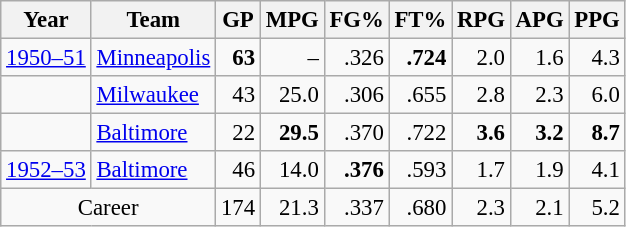<table class="wikitable sortable" style="font-size:95%; text-align:right;">
<tr>
<th>Year</th>
<th>Team</th>
<th>GP</th>
<th>MPG</th>
<th>FG%</th>
<th>FT%</th>
<th>RPG</th>
<th>APG</th>
<th>PPG</th>
</tr>
<tr>
<td style="text-align:left;"><a href='#'>1950–51</a></td>
<td style="text-align:left;"><a href='#'>Minneapolis</a></td>
<td><strong>63</strong></td>
<td>–</td>
<td>.326</td>
<td><strong>.724</strong></td>
<td>2.0</td>
<td>1.6</td>
<td>4.3</td>
</tr>
<tr>
<td style="text-align:left;"></td>
<td style="text-align:left;"><a href='#'>Milwaukee</a></td>
<td>43</td>
<td>25.0</td>
<td>.306</td>
<td>.655</td>
<td>2.8</td>
<td>2.3</td>
<td>6.0</td>
</tr>
<tr>
<td style="text-align:left;"></td>
<td style="text-align:left;"><a href='#'>Baltimore</a></td>
<td>22</td>
<td><strong>29.5</strong></td>
<td>.370</td>
<td>.722</td>
<td><strong>3.6</strong></td>
<td><strong>3.2</strong></td>
<td><strong>8.7</strong></td>
</tr>
<tr>
<td style="text-align:left;"><a href='#'>1952–53</a></td>
<td style="text-align:left;"><a href='#'>Baltimore</a></td>
<td>46</td>
<td>14.0</td>
<td><strong>.376</strong></td>
<td>.593</td>
<td>1.7</td>
<td>1.9</td>
<td>4.1</td>
</tr>
<tr>
<td colspan="2" style="text-align:center;">Career</td>
<td>174</td>
<td>21.3</td>
<td>.337</td>
<td>.680</td>
<td>2.3</td>
<td>2.1</td>
<td>5.2</td>
</tr>
</table>
